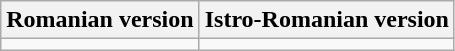<table class="wikitable">
<tr>
<th>Romanian version</th>
<th>Istro-Romanian version</th>
</tr>
<tr style="vertical-align:top;text-align:center;white-space:nowrap;">
<td></td>
<td></td>
</tr>
</table>
